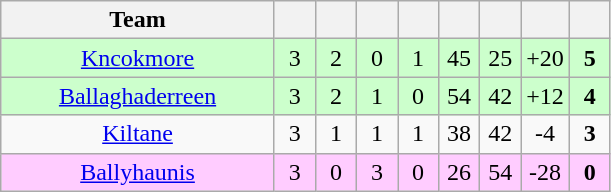<table class="wikitable" style="text-align:center">
<tr>
<th style="width:175px;">Team</th>
<th width="20"></th>
<th width="20"></th>
<th width="20"></th>
<th width="20"></th>
<th width="20"></th>
<th width="20"></th>
<th width="20"></th>
<th width="20"></th>
</tr>
<tr style="background:#cfc;">
<td><a href='#'>Kncokmore</a></td>
<td>3</td>
<td>2</td>
<td>0</td>
<td>1</td>
<td>45</td>
<td>25</td>
<td>+20</td>
<td><strong>5</strong></td>
</tr>
<tr style="background:#cfc;">
<td><a href='#'>Ballaghaderreen</a></td>
<td>3</td>
<td>2</td>
<td>1</td>
<td>0</td>
<td>54</td>
<td>42</td>
<td>+12</td>
<td><strong>4</strong></td>
</tr>
<tr>
<td><a href='#'>Kiltane</a></td>
<td>3</td>
<td>1</td>
<td>1</td>
<td>1</td>
<td>38</td>
<td>42</td>
<td>-4</td>
<td><strong>3</strong></td>
</tr>
<tr style="background:#fcf;">
<td><a href='#'>Ballyhaunis</a></td>
<td>3</td>
<td>0</td>
<td>3</td>
<td>0</td>
<td>26</td>
<td>54</td>
<td>-28</td>
<td><strong>0</strong></td>
</tr>
</table>
